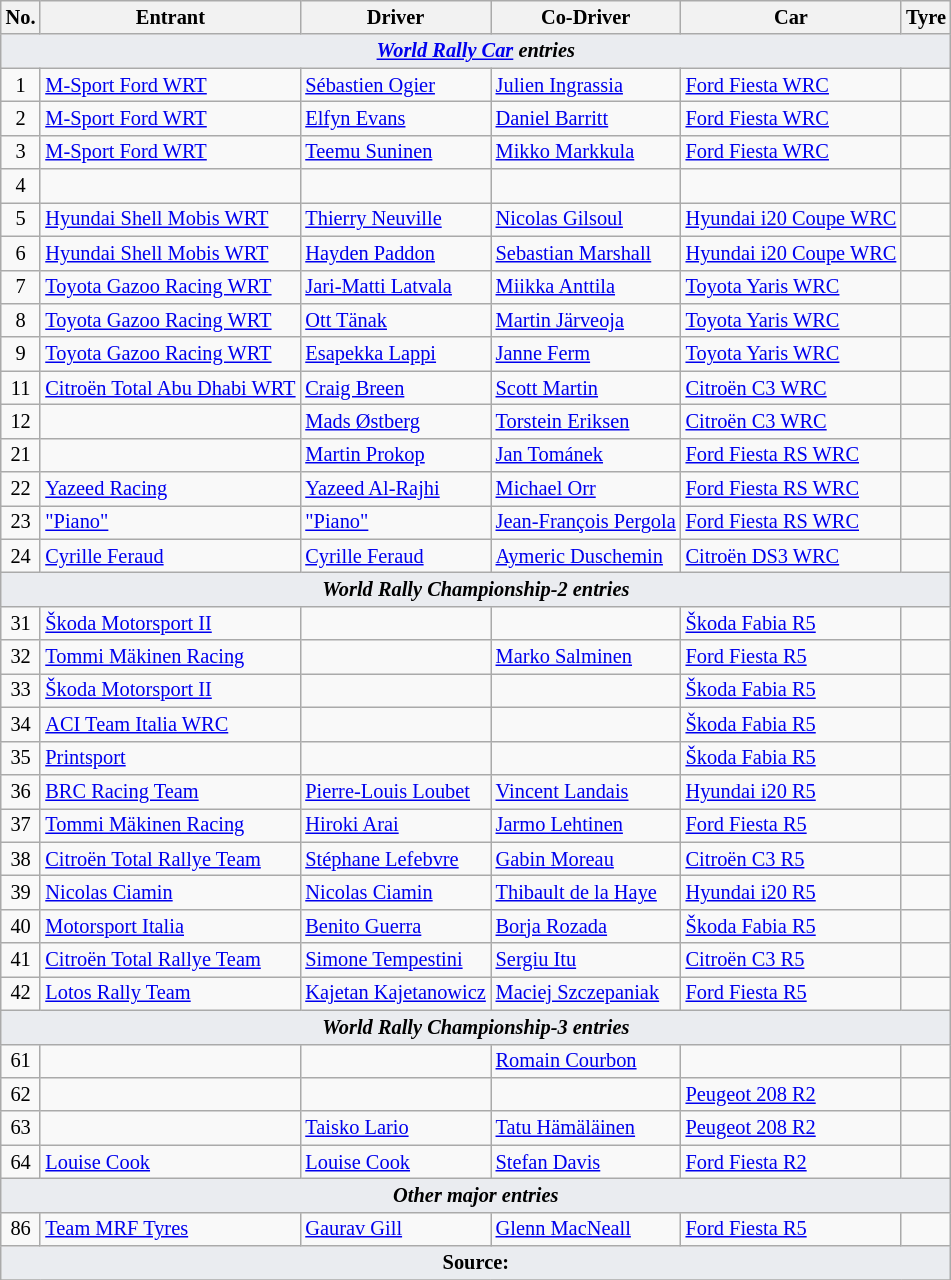<table class="wikitable" style="font-size: 85%;">
<tr>
<th>No.</th>
<th>Entrant</th>
<th>Driver</th>
<th>Co-Driver</th>
<th>Car</th>
<th>Tyre</th>
</tr>
<tr>
<td style="background-color:#EAECF0; text-align:center" colspan="6"><strong><em><a href='#'>World Rally Car</a> entries</em></strong></td>
</tr>
<tr>
<td align="center">1</td>
<td> <a href='#'>M-Sport Ford WRT</a></td>
<td> <a href='#'>Sébastien Ogier</a></td>
<td> <a href='#'>Julien Ingrassia</a></td>
<td><a href='#'>Ford Fiesta WRC</a></td>
<td align="center"></td>
</tr>
<tr>
<td align="center">2</td>
<td> <a href='#'>M-Sport Ford WRT</a></td>
<td> <a href='#'>Elfyn Evans</a></td>
<td> <a href='#'>Daniel Barritt</a></td>
<td><a href='#'>Ford Fiesta WRC</a></td>
<td align="center"></td>
</tr>
<tr>
<td align="center">3</td>
<td> <a href='#'>M-Sport Ford WRT</a></td>
<td> <a href='#'>Teemu Suninen</a></td>
<td> <a href='#'>Mikko Markkula</a></td>
<td><a href='#'>Ford Fiesta WRC</a></td>
<td align="center"></td>
</tr>
<tr>
<td align="center">4</td>
<td></td>
<td></td>
<td></td>
<td></td>
<td align="center"></td>
</tr>
<tr>
<td align="center">5</td>
<td> <a href='#'>Hyundai Shell Mobis WRT</a></td>
<td> <a href='#'>Thierry Neuville</a></td>
<td> <a href='#'>Nicolas Gilsoul</a></td>
<td><a href='#'>Hyundai i20 Coupe WRC</a></td>
<td align="center"></td>
</tr>
<tr>
<td align="center">6</td>
<td> <a href='#'>Hyundai Shell Mobis WRT</a></td>
<td> <a href='#'>Hayden Paddon</a></td>
<td> <a href='#'>Sebastian Marshall</a></td>
<td><a href='#'>Hyundai i20 Coupe WRC</a></td>
<td align="center"></td>
</tr>
<tr>
<td align="center">7</td>
<td> <a href='#'>Toyota Gazoo Racing WRT</a></td>
<td> <a href='#'>Jari-Matti Latvala</a></td>
<td> <a href='#'>Miikka Anttila</a></td>
<td><a href='#'>Toyota Yaris WRC</a></td>
<td align="center"></td>
</tr>
<tr>
<td align="center">8</td>
<td> <a href='#'>Toyota Gazoo Racing WRT</a></td>
<td> <a href='#'>Ott Tänak</a></td>
<td> <a href='#'>Martin Järveoja</a></td>
<td><a href='#'>Toyota Yaris WRC</a></td>
<td align="center"></td>
</tr>
<tr>
<td align="center">9</td>
<td> <a href='#'>Toyota Gazoo Racing WRT</a></td>
<td> <a href='#'>Esapekka Lappi</a></td>
<td> <a href='#'>Janne Ferm</a></td>
<td><a href='#'>Toyota Yaris WRC</a></td>
<td align="center"></td>
</tr>
<tr>
<td align="center">11</td>
<td> <a href='#'>Citroën Total Abu Dhabi WRT</a></td>
<td> <a href='#'>Craig Breen</a></td>
<td> <a href='#'>Scott Martin</a></td>
<td><a href='#'>Citroën C3 WRC</a></td>
<td align="center"></td>
</tr>
<tr>
<td align="center">12</td>
<td></td>
<td> <a href='#'>Mads Østberg</a></td>
<td> <a href='#'>Torstein Eriksen</a></td>
<td><a href='#'>Citroën C3 WRC</a></td>
<td align="center"></td>
</tr>
<tr>
<td align="center">21</td>
<td></td>
<td> <a href='#'>Martin Prokop</a></td>
<td> <a href='#'>Jan Tománek</a></td>
<td><a href='#'>Ford Fiesta RS WRC</a></td>
<td align="center"></td>
</tr>
<tr>
<td align="center">22</td>
<td> <a href='#'>Yazeed Racing</a></td>
<td> <a href='#'>Yazeed Al-Rajhi</a></td>
<td> <a href='#'>Michael Orr</a></td>
<td><a href='#'>Ford Fiesta RS WRC</a></td>
<td align="center"></td>
</tr>
<tr>
<td align="center">23</td>
<td> <a href='#'>"Piano"</a></td>
<td> <a href='#'>"Piano"</a></td>
<td> <a href='#'>Jean-François Pergola</a></td>
<td><a href='#'>Ford Fiesta RS WRC</a></td>
<td align="center"></td>
</tr>
<tr>
<td align="center">24</td>
<td> <a href='#'>Cyrille Feraud</a></td>
<td> <a href='#'>Cyrille Feraud</a></td>
<td> <a href='#'>Aymeric Duschemin</a></td>
<td><a href='#'>Citroën DS3 WRC</a></td>
<td align="center"></td>
</tr>
<tr>
<td style="background-color:#EAECF0; text-align:center" colspan="6"><strong><em>World Rally Championship-2 entries</em></strong></td>
</tr>
<tr>
<td align="center">31</td>
<td> <a href='#'>Škoda Motorsport II</a></td>
<td></td>
<td></td>
<td><a href='#'>Škoda Fabia R5</a></td>
<td align="center"></td>
</tr>
<tr>
<td align="center">32</td>
<td> <a href='#'>Tommi Mäkinen Racing</a></td>
<td></td>
<td> <a href='#'>Marko Salminen</a></td>
<td><a href='#'>Ford Fiesta R5</a></td>
<td align="center"></td>
</tr>
<tr>
<td align="center">33</td>
<td> <a href='#'>Škoda Motorsport II</a></td>
<td></td>
<td></td>
<td><a href='#'>Škoda Fabia R5</a></td>
<td align="center"></td>
</tr>
<tr>
<td align="center">34</td>
<td> <a href='#'>ACI Team Italia WRC</a></td>
<td></td>
<td></td>
<td><a href='#'>Škoda Fabia R5</a></td>
<td align="center"></td>
</tr>
<tr>
<td align="center">35</td>
<td> <a href='#'>Printsport</a></td>
<td></td>
<td></td>
<td><a href='#'>Škoda Fabia R5</a></td>
<td align="center"></td>
</tr>
<tr>
<td align="center">36</td>
<td> <a href='#'>BRC Racing Team</a></td>
<td> <a href='#'>Pierre-Louis Loubet</a></td>
<td> <a href='#'>Vincent Landais</a></td>
<td><a href='#'>Hyundai i20 R5</a></td>
<td align="center"></td>
</tr>
<tr>
<td align="center">37</td>
<td> <a href='#'>Tommi Mäkinen Racing</a></td>
<td> <a href='#'>Hiroki Arai</a></td>
<td> <a href='#'>Jarmo Lehtinen</a></td>
<td><a href='#'>Ford Fiesta R5</a></td>
<td align="center"></td>
</tr>
<tr>
<td align="center">38</td>
<td> <a href='#'>Citroën Total Rallye Team</a></td>
<td> <a href='#'>Stéphane Lefebvre</a></td>
<td> <a href='#'>Gabin Moreau</a></td>
<td><a href='#'>Citroën C3 R5</a></td>
<td align="center"></td>
</tr>
<tr>
<td align="center">39</td>
<td> <a href='#'>Nicolas Ciamin</a></td>
<td> <a href='#'>Nicolas Ciamin</a></td>
<td> <a href='#'>Thibault de la Haye</a></td>
<td><a href='#'>Hyundai i20 R5</a></td>
<td align="center"></td>
</tr>
<tr>
<td align="center">40</td>
<td> <a href='#'>Motorsport Italia</a></td>
<td> <a href='#'>Benito Guerra</a></td>
<td> <a href='#'>Borja Rozada</a></td>
<td><a href='#'>Škoda Fabia R5</a></td>
<td align="center"></td>
</tr>
<tr>
<td align="center">41</td>
<td> <a href='#'>Citroën Total Rallye Team</a></td>
<td> <a href='#'>Simone Tempestini</a></td>
<td> <a href='#'>Sergiu Itu</a></td>
<td><a href='#'>Citroën C3 R5</a></td>
<td align="center"></td>
</tr>
<tr>
<td align="center">42</td>
<td> <a href='#'>Lotos Rally Team</a></td>
<td> <a href='#'>Kajetan Kajetanowicz</a></td>
<td> <a href='#'>Maciej Szczepaniak</a></td>
<td><a href='#'>Ford Fiesta R5</a></td>
<td align="center"></td>
</tr>
<tr>
<td style="background-color:#EAECF0; text-align:center" colspan="6"><strong><em>World Rally Championship-3 entries</em></strong></td>
</tr>
<tr>
<td align="center">61</td>
<td></td>
<td></td>
<td> <a href='#'>Romain Courbon</a></td>
<td></td>
<td align="center"></td>
</tr>
<tr>
<td align="center">62</td>
<td></td>
<td></td>
<td></td>
<td><a href='#'>Peugeot 208 R2</a></td>
<td align="center"></td>
</tr>
<tr>
<td align="center">63</td>
<td></td>
<td> <a href='#'>Taisko Lario</a></td>
<td> <a href='#'>Tatu Hämäläinen</a></td>
<td><a href='#'>Peugeot 208 R2</a></td>
<td align="center"></td>
</tr>
<tr>
<td align="center">64</td>
<td> <a href='#'>Louise Cook</a></td>
<td> <a href='#'>Louise Cook</a></td>
<td> <a href='#'>Stefan Davis</a></td>
<td><a href='#'>Ford Fiesta R2</a></td>
<td align="center"></td>
</tr>
<tr>
<td style="background-color:#EAECF0; text-align:center" colspan="6"><strong><em>Other major entries</em></strong></td>
</tr>
<tr>
<td align="center">86</td>
<td> <a href='#'>Team MRF Tyres</a></td>
<td> <a href='#'>Gaurav Gill</a></td>
<td> <a href='#'>Glenn MacNeall</a></td>
<td><a href='#'>Ford Fiesta R5</a></td>
<td align="center"></td>
</tr>
<tr>
<td colspan="6" style="background-color:#EAECF0; text-align:center"><strong>Source:</strong></td>
</tr>
<tr>
</tr>
</table>
